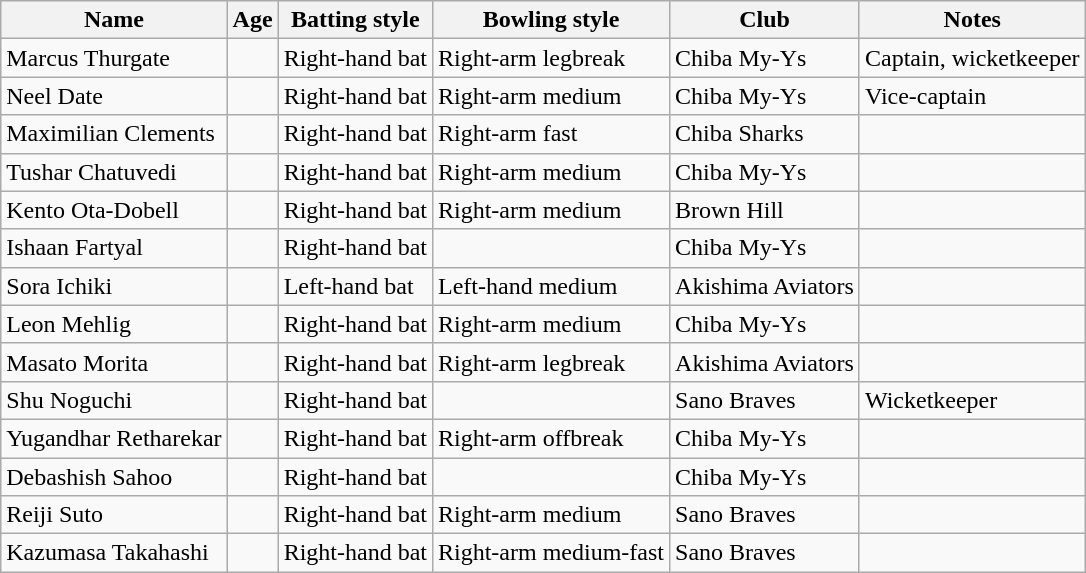<table class="wikitable">
<tr>
<th>Name</th>
<th>Age</th>
<th>Batting style</th>
<th>Bowling style</th>
<th>Club</th>
<th>Notes</th>
</tr>
<tr>
<td>Marcus Thurgate</td>
<td></td>
<td>Right-hand bat</td>
<td>Right-arm legbreak</td>
<td>Chiba My-Ys</td>
<td>Captain, wicketkeeper</td>
</tr>
<tr>
<td>Neel Date</td>
<td></td>
<td>Right-hand bat</td>
<td>Right-arm medium</td>
<td>Chiba My-Ys</td>
<td>Vice-captain</td>
</tr>
<tr>
<td>Maximilian Clements</td>
<td></td>
<td>Right-hand bat</td>
<td>Right-arm fast</td>
<td>Chiba Sharks</td>
<td></td>
</tr>
<tr>
<td>Tushar Chatuvedi</td>
<td></td>
<td>Right-hand bat</td>
<td>Right-arm medium</td>
<td>Chiba My-Ys</td>
<td></td>
</tr>
<tr>
<td>Kento Ota-Dobell</td>
<td></td>
<td>Right-hand bat</td>
<td>Right-arm medium</td>
<td>Brown Hill</td>
<td></td>
</tr>
<tr>
<td>Ishaan Fartyal</td>
<td></td>
<td>Right-hand bat</td>
<td></td>
<td>Chiba My-Ys</td>
<td></td>
</tr>
<tr>
<td>Sora Ichiki</td>
<td></td>
<td>Left-hand bat</td>
<td>Left-hand medium</td>
<td>Akishima Aviators</td>
<td></td>
</tr>
<tr>
<td>Leon Mehlig</td>
<td></td>
<td>Right-hand bat</td>
<td>Right-arm medium</td>
<td>Chiba My-Ys</td>
<td></td>
</tr>
<tr>
<td>Masato Morita</td>
<td></td>
<td>Right-hand bat</td>
<td>Right-arm legbreak</td>
<td>Akishima Aviators</td>
<td></td>
</tr>
<tr>
<td>Shu Noguchi</td>
<td></td>
<td>Right-hand bat</td>
<td></td>
<td>Sano Braves</td>
<td>Wicketkeeper</td>
</tr>
<tr>
<td>Yugandhar Retharekar</td>
<td></td>
<td>Right-hand bat</td>
<td>Right-arm offbreak</td>
<td>Chiba My-Ys</td>
<td></td>
</tr>
<tr>
<td>Debashish Sahoo</td>
<td></td>
<td>Right-hand bat</td>
<td></td>
<td>Chiba My-Ys</td>
<td></td>
</tr>
<tr>
<td>Reiji Suto</td>
<td></td>
<td>Right-hand bat</td>
<td>Right-arm medium</td>
<td>Sano Braves</td>
<td></td>
</tr>
<tr>
<td>Kazumasa Takahashi</td>
<td></td>
<td>Right-hand bat</td>
<td>Right-arm medium-fast</td>
<td>Sano Braves</td>
<td></td>
</tr>
</table>
